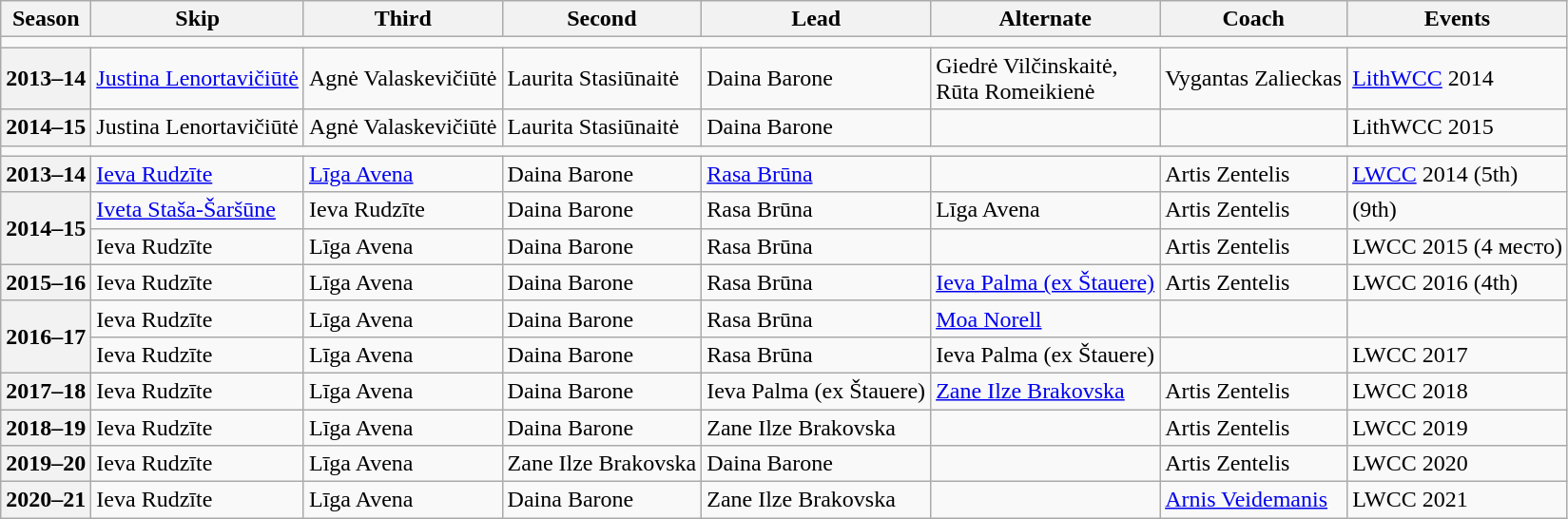<table class="wikitable">
<tr>
<th scope="col">Season</th>
<th scope="col">Skip</th>
<th scope="col">Third</th>
<th scope="col">Second</th>
<th scope="col">Lead</th>
<th scope="col">Alternate</th>
<th scope="col">Coach</th>
<th scope="col">Events</th>
</tr>
<tr>
<td colspan=8></td>
</tr>
<tr>
<th scope="row">2013–14</th>
<td><a href='#'>Justina Lenortavičiūtė</a></td>
<td>Agnė Valaskevičiūtė</td>
<td>Laurita Stasiūnaitė</td>
<td>Daina Barone</td>
<td>Giedrė Vilčinskaitė,<br>Rūta Romeikienė</td>
<td>Vygantas Zalieckas</td>
<td><a href='#'>LithWCC</a> 2014 </td>
</tr>
<tr>
<th scope="row">2014–15</th>
<td>Justina Lenortavičiūtė</td>
<td>Agnė Valaskevičiūtė</td>
<td>Laurita Stasiūnaitė</td>
<td>Daina Barone</td>
<td></td>
<td></td>
<td>LithWCC 2015 </td>
</tr>
<tr>
<td colspan=8></td>
</tr>
<tr>
<th scope="row">2013–14</th>
<td><a href='#'>Ieva Rudzīte</a></td>
<td><a href='#'>Līga Avena</a></td>
<td>Daina Barone</td>
<td><a href='#'>Rasa Brūna</a></td>
<td></td>
<td>Artis Zentelis</td>
<td><a href='#'>LWCC</a> 2014 (5th)</td>
</tr>
<tr>
<th scope="row" rowspan="2">2014–15</th>
<td><a href='#'>Iveta Staša-Šaršūne</a></td>
<td>Ieva Rudzīte</td>
<td>Daina Barone</td>
<td>Rasa Brūna</td>
<td>Līga Avena</td>
<td>Artis Zentelis</td>
<td> (9th)</td>
</tr>
<tr>
<td>Ieva Rudzīte</td>
<td>Līga Avena</td>
<td>Daina Barone</td>
<td>Rasa Brūna</td>
<td></td>
<td>Artis Zentelis</td>
<td>LWCC 2015 (4 место)</td>
</tr>
<tr>
<th scope="row">2015–16</th>
<td>Ieva Rudzīte</td>
<td>Līga Avena</td>
<td>Daina Barone</td>
<td>Rasa Brūna</td>
<td><a href='#'>Ieva Palma (ex Štauere)</a></td>
<td>Artis Zentelis</td>
<td>LWCC 2016 (4th)</td>
</tr>
<tr>
<th scope="row" rowspan="2">2016–17</th>
<td>Ieva Rudzīte</td>
<td>Līga Avena</td>
<td>Daina Barone</td>
<td>Rasa Brūna</td>
<td><a href='#'>Moa Norell</a></td>
<td></td>
<td></td>
</tr>
<tr>
<td>Ieva Rudzīte</td>
<td>Līga Avena</td>
<td>Daina Barone</td>
<td>Rasa Brūna</td>
<td>Ieva Palma (ex Štauere)</td>
<td></td>
<td>LWCC 2017 </td>
</tr>
<tr>
<th scope="row">2017–18</th>
<td>Ieva Rudzīte</td>
<td>Līga Avena</td>
<td>Daina Barone</td>
<td>Ieva Palma (ex Štauere)</td>
<td><a href='#'>Zane Ilze Brakovska</a></td>
<td>Artis Zentelis</td>
<td>LWCC 2018 </td>
</tr>
<tr>
<th scope="row">2018–19</th>
<td>Ieva Rudzīte</td>
<td>Līga Avena</td>
<td>Daina Barone</td>
<td>Zane Ilze Brakovska</td>
<td></td>
<td>Artis Zentelis</td>
<td>LWCC 2019 </td>
</tr>
<tr>
<th scope="row">2019–20</th>
<td>Ieva Rudzīte</td>
<td>Līga Avena</td>
<td>Zane Ilze Brakovska</td>
<td>Daina Barone</td>
<td></td>
<td>Artis Zentelis</td>
<td>LWCC 2020 </td>
</tr>
<tr>
<th scope="row">2020–21</th>
<td>Ieva Rudzīte</td>
<td>Līga Avena</td>
<td>Daina Barone</td>
<td>Zane Ilze Brakovska</td>
<td></td>
<td><a href='#'>Arnis Veidemanis</a></td>
<td>LWCC 2021 </td>
</tr>
</table>
